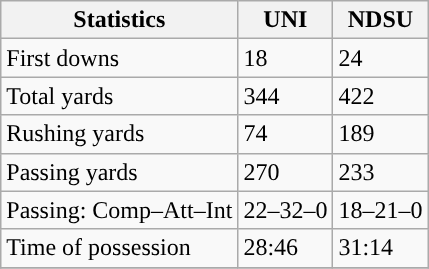<table class="wikitable" style="float: left;">
<tr>
<th>Statistics</th>
<th>UNI</th>
<th>NDSU</th>
</tr>
<tr>
<td>First downs</td>
<td>18</td>
<td>24</td>
</tr>
<tr>
<td>Total yards</td>
<td>344</td>
<td>422</td>
</tr>
<tr>
<td>Rushing yards</td>
<td>74</td>
<td>189</td>
</tr>
<tr>
<td>Passing yards</td>
<td>270</td>
<td>233</td>
</tr>
<tr>
<td>Passing: Comp–Att–Int</td>
<td>22–32–0</td>
<td>18–21–0</td>
</tr>
<tr>
<td>Time of possession</td>
<td>28:46</td>
<td>31:14</td>
</tr>
<tr>
</tr>
</table>
